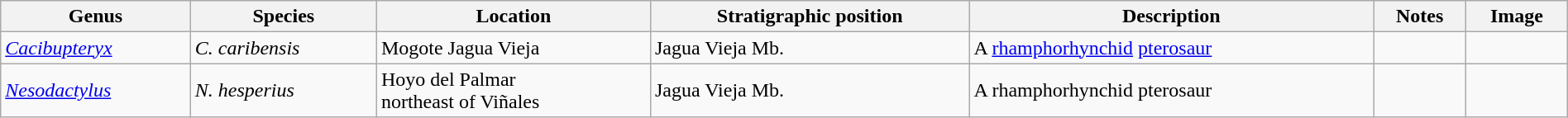<table class="wikitable" align="center" width="100%">
<tr>
<th>Genus</th>
<th>Species</th>
<th>Location</th>
<th>Stratigraphic position</th>
<th>Description</th>
<th>Notes</th>
<th>Image</th>
</tr>
<tr>
<td><em><a href='#'>Cacibupteryx</a></em></td>
<td><em>C. caribensis</em></td>
<td>Mogote Jagua Vieja</td>
<td>Jagua Vieja Mb.</td>
<td>A <a href='#'>rhamphorhynchid</a> <a href='#'>pterosaur</a></td>
<td></td>
<td></td>
</tr>
<tr>
<td><em><a href='#'>Nesodactylus</a></em></td>
<td><em>N. hesperius</em></td>
<td>Hoyo del Palmar<br> northeast of Viñales</td>
<td>Jagua Vieja Mb.</td>
<td>A rhamphorhynchid pterosaur</td>
<td></td>
<td></td>
</tr>
</table>
